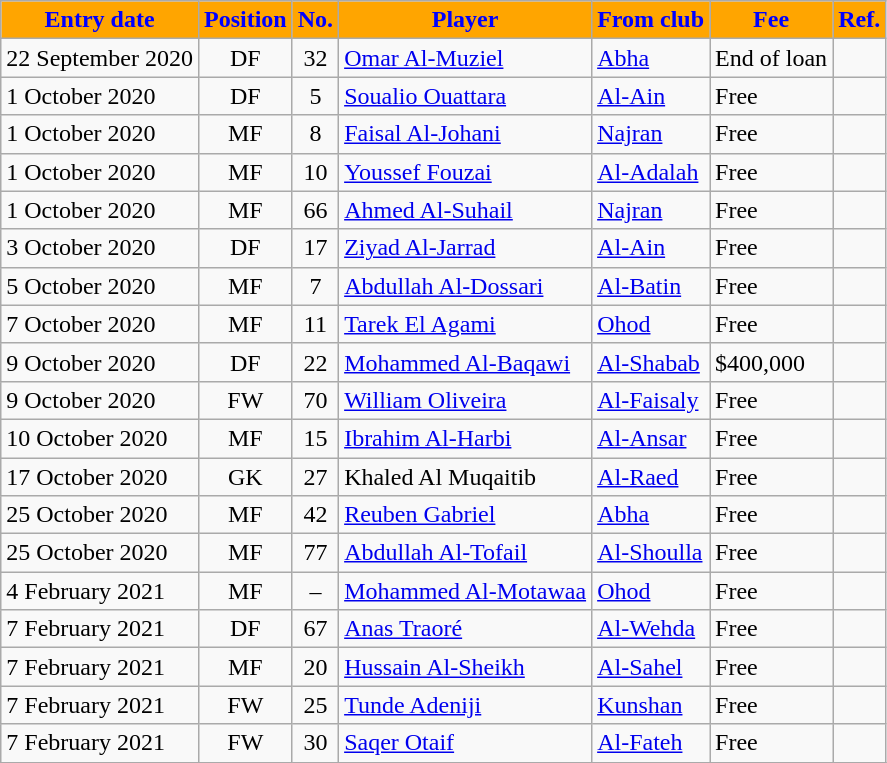<table class="wikitable sortable">
<tr>
<th style="background:orange; color:blue;"><strong>Entry date</strong></th>
<th style="background:orange; color:blue;"><strong>Position</strong></th>
<th style="background:orange; color:blue;"><strong>No.</strong></th>
<th style="background:orange; color:blue;"><strong>Player</strong></th>
<th style="background:orange; color:blue;"><strong>From club</strong></th>
<th style="background:orange; color:blue;"><strong>Fee</strong></th>
<th style="background:orange; color:blue;"><strong>Ref.</strong></th>
</tr>
<tr>
<td>22 September 2020</td>
<td style="text-align:center;">DF</td>
<td style="text-align:center;">32</td>
<td style="text-align:left;"> <a href='#'>Omar Al-Muziel</a></td>
<td style="text-align:left;"> <a href='#'>Abha</a></td>
<td>End of loan</td>
<td></td>
</tr>
<tr>
<td>1 October 2020</td>
<td style="text-align:center;">DF</td>
<td style="text-align:center;">5</td>
<td style="text-align:left;"> <a href='#'>Soualio Ouattara</a></td>
<td style="text-align:left;"> <a href='#'>Al-Ain</a></td>
<td>Free</td>
<td></td>
</tr>
<tr>
<td>1 October 2020</td>
<td style="text-align:center;">MF</td>
<td style="text-align:center;">8</td>
<td style="text-align:left;"> <a href='#'>Faisal Al-Johani</a></td>
<td style="text-align:left;"> <a href='#'>Najran</a></td>
<td>Free</td>
<td></td>
</tr>
<tr>
<td>1 October 2020</td>
<td style="text-align:center;">MF</td>
<td style="text-align:center;">10</td>
<td style="text-align:left;"> <a href='#'>Youssef Fouzai</a></td>
<td style="text-align:left;"> <a href='#'>Al-Adalah</a></td>
<td>Free</td>
<td></td>
</tr>
<tr>
<td>1 October 2020</td>
<td style="text-align:center;">MF</td>
<td style="text-align:center;">66</td>
<td style="text-align:left;"> <a href='#'>Ahmed Al-Suhail</a></td>
<td style="text-align:left;"> <a href='#'>Najran</a></td>
<td>Free</td>
<td></td>
</tr>
<tr>
<td>3 October 2020</td>
<td style="text-align:center;">DF</td>
<td style="text-align:center;">17</td>
<td style="text-align:left;"> <a href='#'>Ziyad Al-Jarrad</a></td>
<td style="text-align:left;"> <a href='#'>Al-Ain</a></td>
<td>Free</td>
<td></td>
</tr>
<tr>
<td>5 October 2020</td>
<td style="text-align:center;">MF</td>
<td style="text-align:center;">7</td>
<td style="text-align:left;"> <a href='#'>Abdullah Al-Dossari</a></td>
<td style="text-align:left;"> <a href='#'>Al-Batin</a></td>
<td>Free</td>
<td></td>
</tr>
<tr>
<td>7 October 2020</td>
<td style="text-align:center;">MF</td>
<td style="text-align:center;">11</td>
<td style="text-align:left;"> <a href='#'>Tarek El Agami</a></td>
<td style="text-align:left;"> <a href='#'>Ohod</a></td>
<td>Free</td>
<td></td>
</tr>
<tr>
<td>9 October 2020</td>
<td style="text-align:center;">DF</td>
<td style="text-align:center;">22</td>
<td style="text-align:left;"> <a href='#'>Mohammed Al-Baqawi</a></td>
<td style="text-align:left;"> <a href='#'>Al-Shabab</a></td>
<td>$400,000</td>
<td></td>
</tr>
<tr>
<td>9 October 2020</td>
<td style="text-align:center;">FW</td>
<td style="text-align:center;">70</td>
<td style="text-align:left;"> <a href='#'>William Oliveira</a></td>
<td style="text-align:left;"> <a href='#'>Al-Faisaly</a></td>
<td>Free</td>
<td></td>
</tr>
<tr>
<td>10 October 2020</td>
<td style="text-align:center;">MF</td>
<td style="text-align:center;">15</td>
<td style="text-align:left;"> <a href='#'>Ibrahim Al-Harbi</a></td>
<td style="text-align:left;"> <a href='#'>Al-Ansar</a></td>
<td>Free</td>
<td></td>
</tr>
<tr>
<td>17 October 2020</td>
<td style="text-align:center;">GK</td>
<td style="text-align:center;">27</td>
<td style="text-align:left;"> Khaled Al Muqaitib</td>
<td style="text-align:left;"> <a href='#'>Al-Raed</a></td>
<td>Free</td>
<td></td>
</tr>
<tr>
<td>25 October 2020</td>
<td style="text-align:center;">MF</td>
<td style="text-align:center;">42</td>
<td style="text-align:left;"> <a href='#'>Reuben Gabriel</a></td>
<td style="text-align:left;"> <a href='#'>Abha</a></td>
<td>Free</td>
<td></td>
</tr>
<tr>
<td>25 October 2020</td>
<td style="text-align:center;">MF</td>
<td style="text-align:center;">77</td>
<td style="text-align:left;"> <a href='#'>Abdullah Al-Tofail</a></td>
<td style="text-align:left;"> <a href='#'>Al-Shoulla</a></td>
<td>Free</td>
<td></td>
</tr>
<tr>
<td>4 February 2021</td>
<td style="text-align:center;">MF</td>
<td style="text-align:center;">–</td>
<td style="text-align:left;"> <a href='#'>Mohammed Al-Motawaa</a></td>
<td style="text-align:left;"> <a href='#'>Ohod</a></td>
<td>Free</td>
<td></td>
</tr>
<tr>
<td>7 February 2021</td>
<td style="text-align:center;">DF</td>
<td style="text-align:center;">67</td>
<td style="text-align:left;"> <a href='#'>Anas Traoré</a></td>
<td style="text-align:left;"> <a href='#'>Al-Wehda</a></td>
<td>Free</td>
<td></td>
</tr>
<tr>
<td>7 February 2021</td>
<td style="text-align:center;">MF</td>
<td style="text-align:center;">20</td>
<td style="text-align:left;"> <a href='#'>Hussain Al-Sheikh</a></td>
<td style="text-align:left;"> <a href='#'>Al-Sahel</a></td>
<td>Free</td>
<td></td>
</tr>
<tr>
<td>7 February 2021</td>
<td style="text-align:center;">FW</td>
<td style="text-align:center;">25</td>
<td style="text-align:left;"> <a href='#'>Tunde Adeniji</a></td>
<td style="text-align:left;"> <a href='#'>Kunshan</a></td>
<td>Free</td>
<td></td>
</tr>
<tr>
<td>7 February 2021</td>
<td style="text-align:center;">FW</td>
<td style="text-align:center;">30</td>
<td style="text-align:left;"> <a href='#'>Saqer Otaif</a></td>
<td style="text-align:left;"> <a href='#'>Al-Fateh</a></td>
<td>Free</td>
<td></td>
</tr>
<tr>
</tr>
</table>
